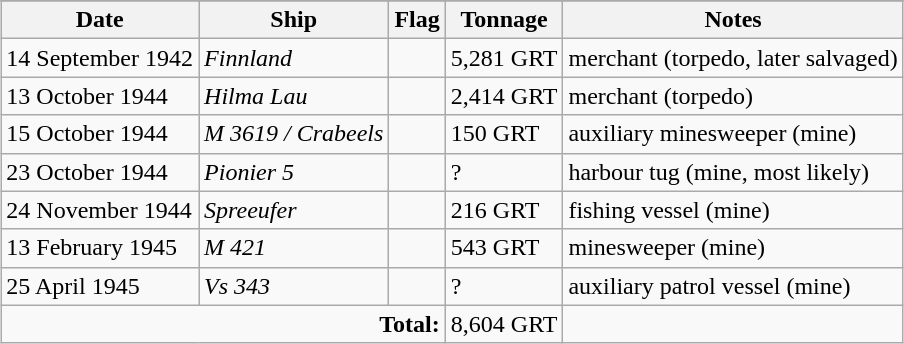<table class=wikitable style="margin: 1em auto;">
<tr>
</tr>
<tr>
<th>Date</th>
<th>Ship</th>
<th>Flag</th>
<th>Tonnage</th>
<th>Notes</th>
</tr>
<tr>
<td>14 September 1942</td>
<td><em>Finnland</em></td>
<td></td>
<td>5,281 GRT</td>
<td>merchant (torpedo, later salvaged)</td>
</tr>
<tr>
<td>13 October 1944</td>
<td><em>Hilma Lau</em></td>
<td></td>
<td>2,414 GRT</td>
<td>merchant (torpedo)</td>
</tr>
<tr>
<td>15 October 1944</td>
<td><em>M 3619 / Crabeels</em></td>
<td></td>
<td>150 GRT</td>
<td>auxiliary minesweeper (mine)</td>
</tr>
<tr>
<td>23 October 1944</td>
<td><em>Pionier 5</em></td>
<td></td>
<td>?</td>
<td>harbour tug (mine, most likely)</td>
</tr>
<tr>
<td>24 November 1944</td>
<td><em>Spreeufer</em></td>
<td></td>
<td>216 GRT</td>
<td>fishing vessel (mine)</td>
</tr>
<tr>
<td>13 February 1945</td>
<td><em>M 421</em></td>
<td></td>
<td>543 GRT</td>
<td>minesweeper (mine)</td>
</tr>
<tr>
<td>25 April 1945</td>
<td><em>Vs 343</em></td>
<td></td>
<td>?</td>
<td>auxiliary patrol vessel (mine)</td>
</tr>
<tr>
<td colspan="3" style="text-align:right;"><strong>Total:</strong></td>
<td>8,604 GRT</td>
<td></td>
</tr>
</table>
